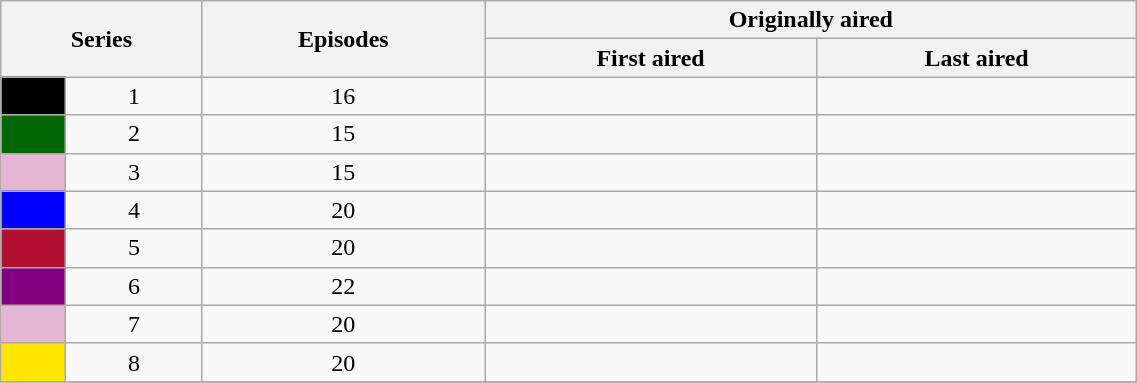<table class="wikitable" style="text-align:center; width:60%;">
<tr>
<th colspan=2 rowspan=2>Series</th>
<th rowspan=2>Episodes</th>
<th colspan=2>Originally aired</th>
</tr>
<tr>
<th>First aired</th>
<th>Last aired</th>
</tr>
<tr>
<td style="background:#000000;"></td>
<td>1</td>
<td>16</td>
<td></td>
<td></td>
</tr>
<tr>
<td style="background:#006600;"></td>
<td>2</td>
<td>15</td>
<td></td>
<td></td>
</tr>
<tr>
<td style="background:#E6B6D5;"></td>
<td>3</td>
<td>15</td>
<td></td>
<td></td>
</tr>
<tr>
<td style="background:#0000FF;"></td>
<td>4</td>
<td>20</td>
<td></td>
<td></td>
</tr>
<tr>
<td style="background:#B11030;"></td>
<td>5</td>
<td>20</td>
<td></td>
<td></td>
</tr>
<tr>
<td style="background:#800080;"></td>
<td>6</td>
<td>22</td>
<td></td>
<td></td>
</tr>
<tr>
<td style="background:#E6B6D5;"></td>
<td>7</td>
<td>20</td>
<td></td>
<td></td>
</tr>
<tr>
<td style="background:#FFE700;"></td>
<td>8</td>
<td>20</td>
<td></td>
<td></td>
</tr>
<tr>
</tr>
</table>
